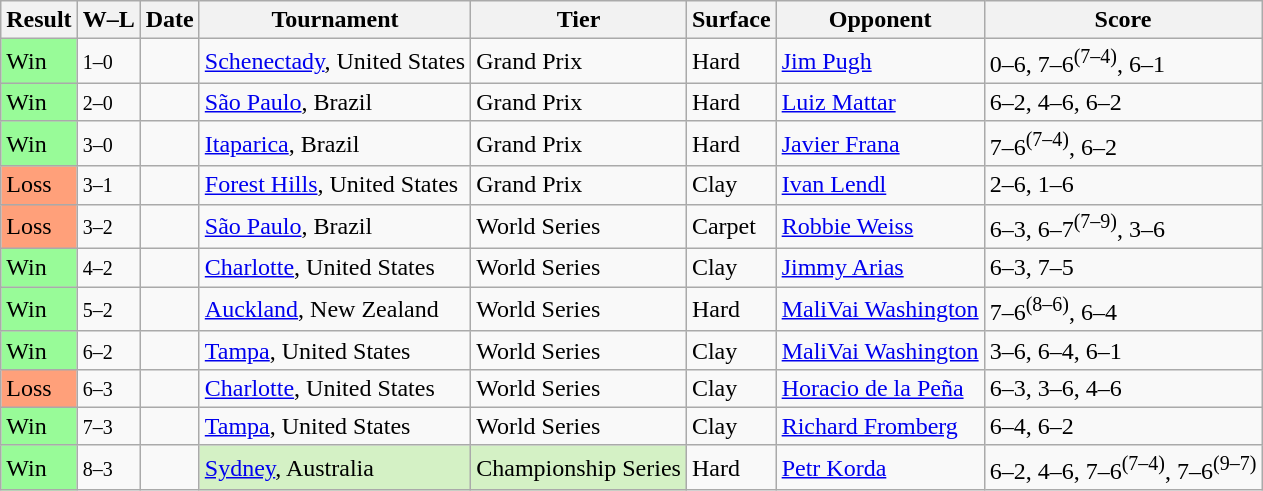<table class="sortable wikitable">
<tr>
<th>Result</th>
<th class="unsortable">W–L</th>
<th>Date</th>
<th>Tournament</th>
<th>Tier</th>
<th>Surface</th>
<th>Opponent</th>
<th class="unsortable">Score</th>
</tr>
<tr>
<td style="background:#98fb98;">Win</td>
<td><small>1–0</small></td>
<td><a href='#'></a></td>
<td><a href='#'>Schenectady</a>, United States</td>
<td>Grand Prix</td>
<td>Hard</td>
<td> <a href='#'>Jim Pugh</a></td>
<td>0–6, 7–6<sup>(7–4)</sup>, 6–1</td>
</tr>
<tr>
<td style="background:#98fb98;">Win</td>
<td><small>2–0</small></td>
<td><a href='#'></a></td>
<td><a href='#'>São Paulo</a>, Brazil</td>
<td>Grand Prix</td>
<td>Hard</td>
<td> <a href='#'>Luiz Mattar</a></td>
<td>6–2, 4–6, 6–2</td>
</tr>
<tr>
<td style="background:#98fb98;">Win</td>
<td><small>3–0</small></td>
<td><a href='#'></a></td>
<td><a href='#'>Itaparica</a>, Brazil</td>
<td>Grand Prix</td>
<td>Hard</td>
<td> <a href='#'>Javier Frana</a></td>
<td>7–6<sup>(7–4)</sup>, 6–2</td>
</tr>
<tr>
<td style="background:#ffa07a;">Loss</td>
<td><small>3–1</small></td>
<td><a href='#'></a></td>
<td><a href='#'>Forest Hills</a>, United States</td>
<td>Grand Prix</td>
<td>Clay</td>
<td> <a href='#'>Ivan Lendl</a></td>
<td>2–6, 1–6</td>
</tr>
<tr>
<td style="background:#ffa07a;">Loss</td>
<td><small>3–2</small></td>
<td><a href='#'></a></td>
<td><a href='#'>São Paulo</a>, Brazil</td>
<td>World Series</td>
<td>Carpet</td>
<td> <a href='#'>Robbie Weiss</a></td>
<td>6–3, 6–7<sup>(7–9)</sup>, 3–6</td>
</tr>
<tr>
<td style="background:#98fb98;">Win</td>
<td><small>4–2</small></td>
<td><a href='#'></a></td>
<td><a href='#'>Charlotte</a>, United States</td>
<td>World Series</td>
<td>Clay</td>
<td> <a href='#'>Jimmy Arias</a></td>
<td>6–3, 7–5</td>
</tr>
<tr>
<td style="background:#98fb98;">Win</td>
<td><small>5–2</small></td>
<td><a href='#'></a></td>
<td><a href='#'>Auckland</a>, New Zealand</td>
<td>World Series</td>
<td>Hard</td>
<td> <a href='#'>MaliVai Washington</a></td>
<td>7–6<sup>(8–6)</sup>, 6–4</td>
</tr>
<tr>
<td style="background:#98fb98;">Win</td>
<td><small>6–2</small></td>
<td><a href='#'></a></td>
<td><a href='#'>Tampa</a>, United States</td>
<td>World Series</td>
<td>Clay</td>
<td> <a href='#'>MaliVai Washington</a></td>
<td>3–6, 6–4, 6–1</td>
</tr>
<tr>
<td style="background:#ffa07a;">Loss</td>
<td><small>6–3</small></td>
<td><a href='#'></a></td>
<td><a href='#'>Charlotte</a>, United States</td>
<td>World Series</td>
<td>Clay</td>
<td> <a href='#'>Horacio de la Peña</a></td>
<td>6–3, 3–6, 4–6</td>
</tr>
<tr>
<td style="background:#98fb98;">Win</td>
<td><small>7–3</small></td>
<td><a href='#'></a></td>
<td><a href='#'>Tampa</a>, United States</td>
<td>World Series</td>
<td>Clay</td>
<td> <a href='#'>Richard Fromberg</a></td>
<td>6–4, 6–2</td>
</tr>
<tr>
<td style="background:#98fb98;">Win</td>
<td><small>8–3</small></td>
<td><a href='#'></a></td>
<td style="background:#d4f1c5;"><a href='#'>Sydney</a>, Australia</td>
<td style="background:#d4f1c5;">Championship Series</td>
<td>Hard</td>
<td> <a href='#'>Petr Korda</a></td>
<td>6–2, 4–6, 7–6<sup>(7–4)</sup>, 7–6<sup>(9–7)</sup></td>
</tr>
</table>
